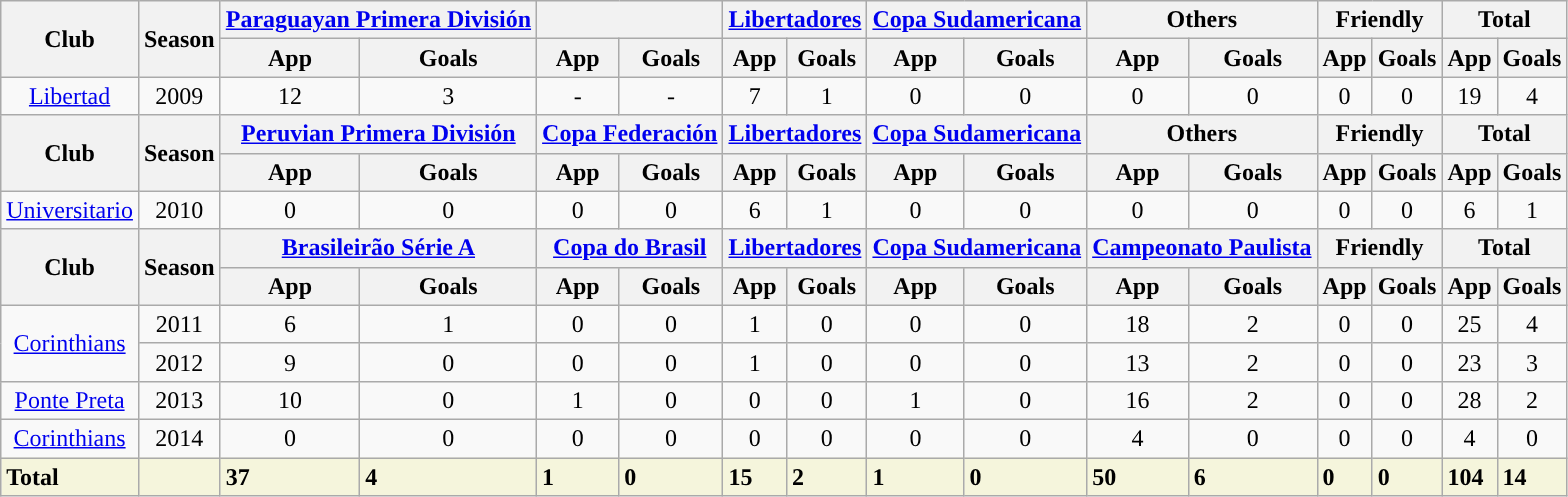<table class="wikitable" style="text-align: center;">
<tr>
<th rowspan="2">Club</th>
<th rowspan="2">Season</th>
<th colspan="2"><a href='#'>Paraguayan Primera División</a></th>
<th colspan="2"></th>
<th colspan="2"><a href='#'>Libertadores</a></th>
<th colspan="2"><a href='#'>Copa Sudamericana</a></th>
<th colspan="2">Others</th>
<th colspan="2">Friendly</th>
<th colspan="2">Total</th>
</tr>
<tr>
<th>App</th>
<th>Goals</th>
<th>App</th>
<th>Goals</th>
<th>App</th>
<th>Goals</th>
<th>App</th>
<th>Goals</th>
<th>App</th>
<th>Goals</th>
<th>App</th>
<th>Goals</th>
<th>App</th>
<th>Goals</th>
</tr>
<tr>
<td rowspan="1"><a href='#'>Libertad</a></td>
<td>2009</td>
<td>12</td>
<td>3</td>
<td>-</td>
<td>-</td>
<td>7</td>
<td>1</td>
<td>0</td>
<td>0</td>
<td>0</td>
<td>0</td>
<td>0</td>
<td>0</td>
<td>19</td>
<td>4</td>
</tr>
<tr>
<th rowspan="2">Club</th>
<th rowspan="2">Season</th>
<th colspan="2"><a href='#'>Peruvian Primera División</a></th>
<th colspan="2"><a href='#'>Copa Federación</a></th>
<th colspan="2"><a href='#'>Libertadores</a></th>
<th colspan="2"><a href='#'>Copa Sudamericana</a></th>
<th colspan="2">Others</th>
<th colspan="2">Friendly</th>
<th colspan="2">Total</th>
</tr>
<tr>
<th>App</th>
<th>Goals</th>
<th>App</th>
<th>Goals</th>
<th>App</th>
<th>Goals</th>
<th>App</th>
<th>Goals</th>
<th>App</th>
<th>Goals</th>
<th>App</th>
<th>Goals</th>
<th>App</th>
<th>Goals</th>
</tr>
<tr>
<td rowspan="1"><a href='#'>Universitario</a></td>
<td>2010</td>
<td>0</td>
<td>0</td>
<td>0</td>
<td>0</td>
<td>6</td>
<td>1</td>
<td>0</td>
<td>0</td>
<td>0</td>
<td>0</td>
<td>0</td>
<td>0</td>
<td>6</td>
<td>1</td>
</tr>
<tr>
<th rowspan="2">Club</th>
<th rowspan="2">Season</th>
<th colspan="2"><a href='#'>Brasileirão Série A</a></th>
<th colspan="2"><a href='#'>Copa do Brasil</a></th>
<th colspan="2"><a href='#'>Libertadores</a></th>
<th colspan="2"><a href='#'>Copa Sudamericana</a></th>
<th colspan="2"><a href='#'>Campeonato Paulista</a></th>
<th colspan="2">Friendly</th>
<th colspan="2">Total</th>
</tr>
<tr>
<th>App</th>
<th>Goals</th>
<th>App</th>
<th>Goals</th>
<th>App</th>
<th>Goals</th>
<th>App</th>
<th>Goals</th>
<th>App</th>
<th>Goals</th>
<th>App</th>
<th>Goals</th>
<th>App</th>
<th>Goals</th>
</tr>
<tr>
<td rowspan="2"><a href='#'>Corinthians</a></td>
<td>2011</td>
<td>6</td>
<td>1</td>
<td>0</td>
<td>0</td>
<td>1</td>
<td>0</td>
<td>0</td>
<td>0</td>
<td>18</td>
<td>2</td>
<td>0</td>
<td>0</td>
<td>25</td>
<td>4</td>
</tr>
<tr>
<td>2012</td>
<td>9</td>
<td>0</td>
<td>0</td>
<td>0</td>
<td>1</td>
<td>0</td>
<td>0</td>
<td>0</td>
<td>13</td>
<td>2</td>
<td>0</td>
<td>0</td>
<td>23</td>
<td>3</td>
</tr>
<tr>
<td rowspan="1"><a href='#'>Ponte Preta</a></td>
<td>2013</td>
<td>10</td>
<td>0</td>
<td>1</td>
<td>0</td>
<td>0</td>
<td>0</td>
<td>1</td>
<td>0</td>
<td>16</td>
<td>2</td>
<td>0</td>
<td>0</td>
<td>28</td>
<td>2</td>
</tr>
<tr>
<td rowspan="1"><a href='#'>Corinthians</a></td>
<td>2014</td>
<td>0</td>
<td>0</td>
<td>0</td>
<td>0</td>
<td>0</td>
<td>0</td>
<td>0</td>
<td>0</td>
<td>4</td>
<td>0</td>
<td>0</td>
<td>0</td>
<td>4</td>
<td>0</td>
</tr>
<tr>
<th style="text-align:left; background:beige;">Total</th>
<th style="text-align:left; background:beige;"></th>
<th style="text-align:left; background:beige;">37</th>
<th style="text-align:left; background:beige;">4</th>
<th style="text-align:left; background:beige;">1</th>
<th style="text-align:left; background:beige;">0</th>
<th style="text-align:left; background:beige;">15</th>
<th style="text-align:left; background:beige;">2</th>
<th style="text-align:left; background:beige;">1</th>
<th style="text-align:left; background:beige;">0</th>
<th style="text-align:left; background:beige;">50</th>
<th style="text-align:left; background:beige;">6</th>
<th style="text-align:left; background:beige;">0</th>
<th style="text-align:left; background:beige;">0</th>
<th style="text-align:left; background:beige;">104</th>
<th style="text-align:left; background:beige;">14</th>
</tr>
</table>
